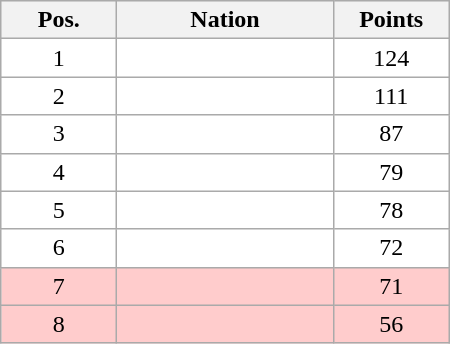<table class="wikitable gauche" cellspacing="1" style="width:300px;">
<tr style="text-align:center; background:#efefef;">
<th style="width:70px;">Pos.</th>
<th>Nation</th>
<th style="width:70px;">Points</th>
</tr>
<tr style="vertical-align:top; text-align:center; background:#fff;">
<td>1</td>
<td style="text-align:left;"></td>
<td>124</td>
</tr>
<tr style="vertical-align:top; text-align:center; background:#fff;">
<td>2</td>
<td style="text-align:left;"></td>
<td>111</td>
</tr>
<tr style="vertical-align:top; text-align:center; background:#fff;">
<td>3</td>
<td style="text-align:left;"></td>
<td>87</td>
</tr>
<tr style="vertical-align:top; text-align:center; background:#fff;">
<td>4</td>
<td style="text-align:left;"></td>
<td>79</td>
</tr>
<tr style="vertical-align:top; text-align:center; background:#fff;">
<td>5</td>
<td style="text-align:left;"></td>
<td>78</td>
</tr>
<tr style="vertical-align:top; text-align:center; background:#fff;">
<td>6</td>
<td style="text-align:left;"></td>
<td>72</td>
</tr>
<tr style="vertical-align:top; text-align:center; background:#ffcccc;">
<td>7</td>
<td style="text-align:left;"></td>
<td>71</td>
</tr>
<tr style="vertical-align:top; text-align:center; background:#ffcccc;">
<td>8</td>
<td style="text-align:left;"></td>
<td>56</td>
</tr>
</table>
